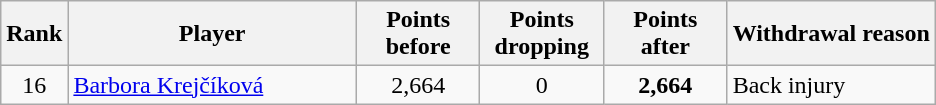<table class="wikitable sortable">
<tr>
<th>Rank</th>
<th style="width:185px;">Player</th>
<th style="width:75px;">Points before</th>
<th style="width:75px;">Points dropping</th>
<th style="width:75px;">Points after</th>
<th>Withdrawal reason</th>
</tr>
<tr>
<td style="text-align:center;"> 16</td>
<td> <a href='#'>Barbora Krejčíková</a></td>
<td style="text-align:center;">2,664</td>
<td style="text-align:center;">0</td>
<td style="text-align:center;"><strong>2,664</strong></td>
<td>Back injury</td>
</tr>
</table>
